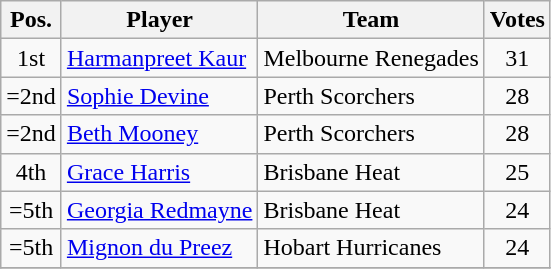<table class="wikitable">
<tr>
<th>Pos.</th>
<th>Player</th>
<th>Team</th>
<th>Votes</th>
</tr>
<tr>
<td align=center>1st</td>
<td><a href='#'>Harmanpreet Kaur</a></td>
<td>Melbourne Renegades</td>
<td align=center>31</td>
</tr>
<tr>
<td align=center>=2nd</td>
<td><a href='#'>Sophie Devine</a></td>
<td>Perth Scorchers</td>
<td align=center>28</td>
</tr>
<tr>
<td align=center>=2nd</td>
<td><a href='#'>Beth Mooney</a></td>
<td>Perth Scorchers</td>
<td align=center>28</td>
</tr>
<tr>
<td align=center>4th</td>
<td><a href='#'>Grace Harris</a></td>
<td>Brisbane Heat</td>
<td align=center>25</td>
</tr>
<tr>
<td align=center>=5th</td>
<td><a href='#'>Georgia Redmayne</a></td>
<td>Brisbane Heat</td>
<td align=center>24</td>
</tr>
<tr>
<td align=center>=5th</td>
<td><a href='#'>Mignon du Preez</a></td>
<td>Hobart Hurricanes</td>
<td align=center>24</td>
</tr>
<tr>
</tr>
</table>
